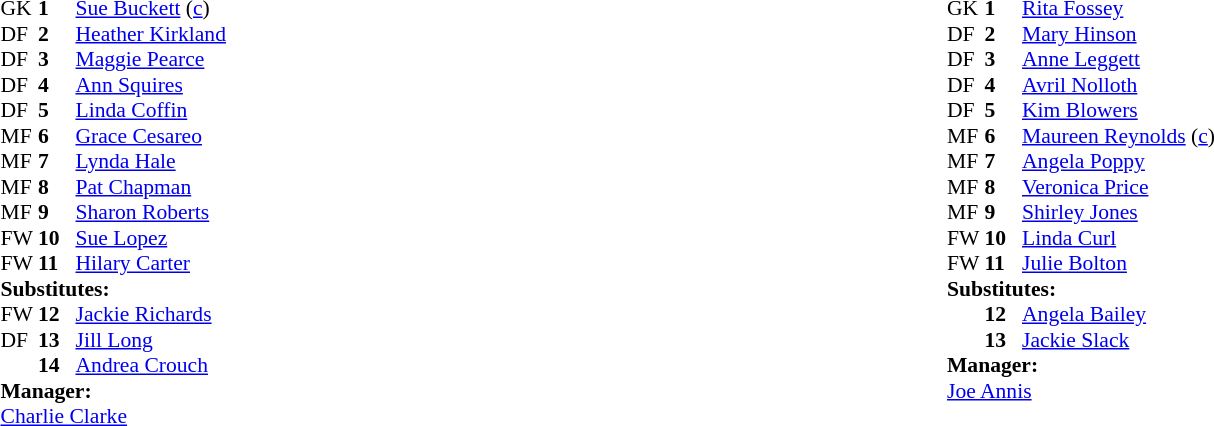<table style="width:100%;">
<tr>
<td style="vertical-align:top; width:50%;"><br><table style="font-size: 90%" cellspacing="0" cellpadding="0">
<tr>
<td colspan="4"></td>
</tr>
<tr>
<th width="25"></th>
<th width="25"></th>
</tr>
<tr>
<td>GK</td>
<td><strong>1</strong></td>
<td> <a href='#'>Sue Buckett</a> (<a href='#'>c</a>)</td>
</tr>
<tr>
<td>DF</td>
<td><strong>2</strong></td>
<td> <a href='#'>Heather Kirkland</a></td>
</tr>
<tr>
<td>DF</td>
<td><strong>3</strong></td>
<td> <a href='#'>Maggie Pearce</a></td>
</tr>
<tr>
<td>DF</td>
<td><strong>4</strong></td>
<td> <a href='#'>Ann Squires</a></td>
</tr>
<tr>
<td>DF</td>
<td><strong>5</strong></td>
<td> <a href='#'>Linda Coffin</a></td>
</tr>
<tr>
<td>MF</td>
<td><strong>6</strong></td>
<td> <a href='#'>Grace Cesareo</a></td>
<td></td>
<td></td>
</tr>
<tr>
<td>MF</td>
<td><strong>7</strong></td>
<td> <a href='#'>Lynda Hale</a></td>
</tr>
<tr>
<td>MF</td>
<td><strong>8</strong></td>
<td> <a href='#'>Pat Chapman</a></td>
</tr>
<tr>
<td>MF</td>
<td><strong>9</strong></td>
<td> <a href='#'>Sharon Roberts</a></td>
</tr>
<tr>
<td>FW</td>
<td><strong>10</strong></td>
<td> <a href='#'>Sue Lopez</a></td>
</tr>
<tr>
<td>FW</td>
<td><strong>11</strong></td>
<td> <a href='#'>Hilary Carter</a></td>
</tr>
<tr>
<td colspan=4><strong>Substitutes:</strong></td>
</tr>
<tr>
<td>FW</td>
<td><strong>12</strong></td>
<td> <a href='#'>Jackie Richards</a></td>
</tr>
<tr>
<td>DF</td>
<td><strong>13</strong></td>
<td> <a href='#'>Jill Long</a></td>
</tr>
<tr>
<td></td>
<td><strong>14</strong></td>
<td> <a href='#'>Andrea Crouch</a></td>
</tr>
<tr>
<td colspan=4><strong>Manager:</strong></td>
</tr>
<tr>
<td colspan="4"> <a href='#'>Charlie Clarke</a></td>
</tr>
</table>
</td>
<td style="vertical-align:top; width:50%;"><br><table style="font-size: 90%" cellspacing="0" cellpadding="0">
<tr>
<td colspan="4"></td>
</tr>
<tr>
<th width="25"></th>
<th width="25"></th>
</tr>
<tr>
<td>GK</td>
<td><strong>1</strong></td>
<td> <a href='#'>Rita Fossey</a></td>
</tr>
<tr>
<td>DF</td>
<td><strong>2</strong></td>
<td> <a href='#'>Mary Hinson</a></td>
</tr>
<tr>
<td>DF</td>
<td><strong>3</strong></td>
<td> <a href='#'>Anne Leggett</a></td>
</tr>
<tr>
<td>DF</td>
<td><strong>4</strong></td>
<td> <a href='#'>Avril Nolloth</a></td>
</tr>
<tr>
<td>DF</td>
<td><strong>5</strong></td>
<td> <a href='#'>Kim Blowers</a></td>
</tr>
<tr>
<td>MF</td>
<td><strong>6</strong></td>
<td> <a href='#'>Maureen Reynolds</a> (<a href='#'>c</a>)</td>
</tr>
<tr>
<td>MF</td>
<td><strong>7</strong></td>
<td> <a href='#'>Angela Poppy</a></td>
</tr>
<tr>
<td>MF</td>
<td><strong>8</strong></td>
<td> <a href='#'>Veronica Price</a></td>
</tr>
<tr>
<td>MF</td>
<td><strong>9</strong></td>
<td> <a href='#'>Shirley Jones</a></td>
</tr>
<tr>
<td>FW</td>
<td><strong>10</strong></td>
<td> <a href='#'>Linda Curl</a></td>
</tr>
<tr>
<td>FW</td>
<td><strong>11</strong></td>
<td> <a href='#'>Julie Bolton</a></td>
<td></td>
<td></td>
</tr>
<tr>
<td colspan=4><strong>Substitutes:</strong></td>
</tr>
<tr>
<td></td>
<td><strong>12</strong></td>
<td> <a href='#'>Angela Bailey</a></td>
<td></td>
<td></td>
</tr>
<tr>
<td></td>
<td><strong>13</strong></td>
<td> <a href='#'>Jackie Slack</a></td>
<td></td>
<td></td>
</tr>
<tr>
<td colspan=4><strong>Manager:</strong></td>
</tr>
<tr>
<td colspan="4"> <a href='#'>Joe Annis</a></td>
</tr>
</table>
</td>
</tr>
</table>
